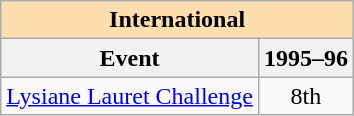<table class="wikitable" style="text-align:center">
<tr>
<th style="background-color: #ffdead; " colspan=2 align=center>International</th>
</tr>
<tr>
<th>Event</th>
<th>1995–96</th>
</tr>
<tr>
<td align=left><a href='#'>Lysiane Lauret Challenge</a></td>
<td>8th</td>
</tr>
</table>
